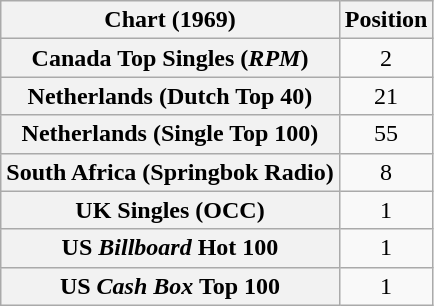<table class="wikitable sortable plainrowheaders" style="text-align:center">
<tr>
<th>Chart (1969)</th>
<th>Position</th>
</tr>
<tr>
<th scope="row">Canada Top Singles (<em>RPM</em>)</th>
<td>2</td>
</tr>
<tr>
<th scope="row">Netherlands (Dutch Top 40)</th>
<td>21</td>
</tr>
<tr>
<th scope="row">Netherlands (Single Top 100)</th>
<td>55</td>
</tr>
<tr>
<th scope="row">South Africa (Springbok Radio)</th>
<td>8</td>
</tr>
<tr>
<th scope="row">UK Singles (OCC)</th>
<td>1</td>
</tr>
<tr>
<th scope="row">US <em>Billboard</em> Hot 100</th>
<td>1</td>
</tr>
<tr>
<th scope="row">US <em>Cash Box</em> Top 100</th>
<td>1</td>
</tr>
</table>
